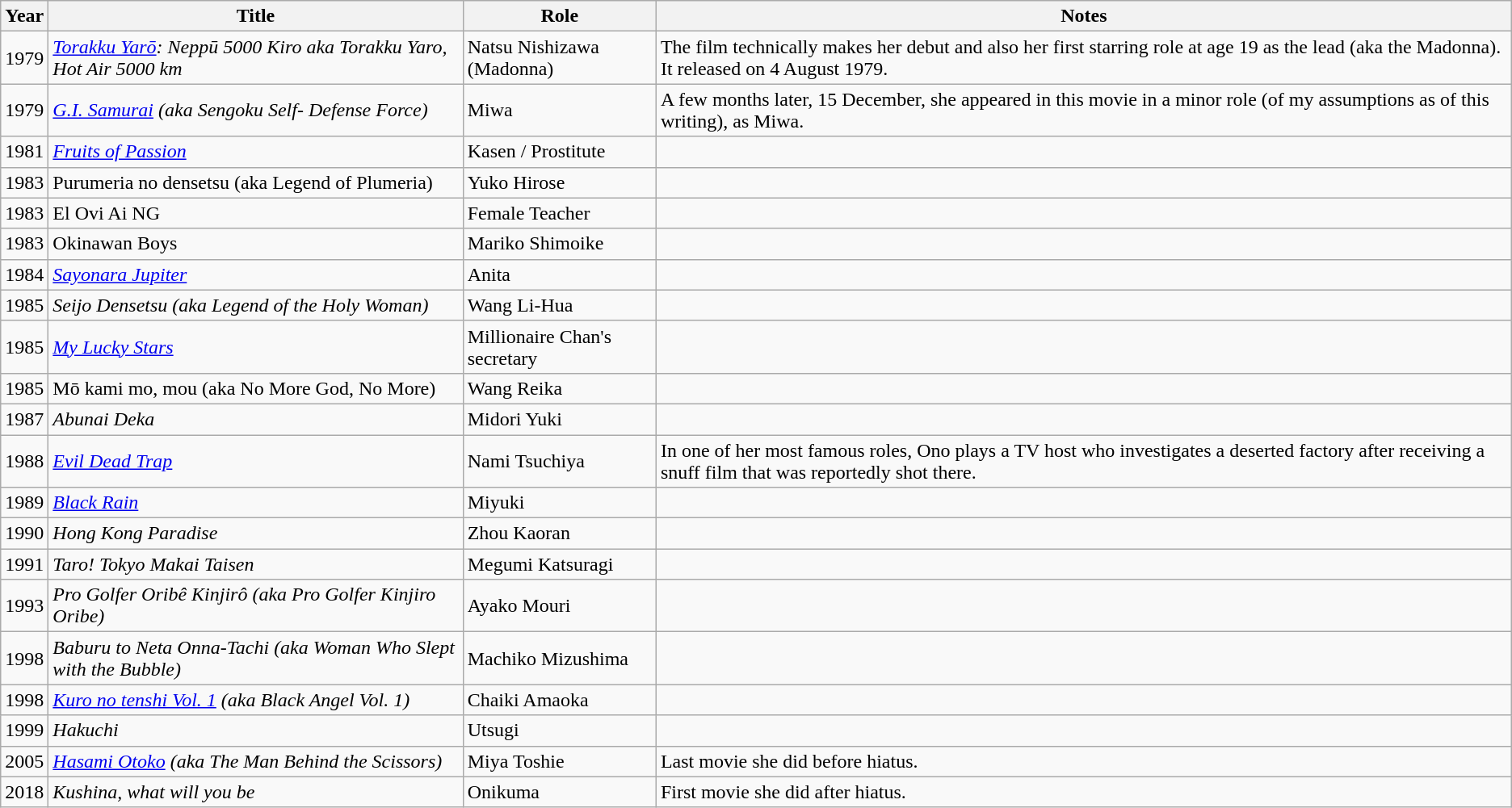<table class="wikitable sortable">
<tr>
<th>Year</th>
<th>Title</th>
<th>Role</th>
<th>Notes</th>
</tr>
<tr>
<td>1979</td>
<td><em><a href='#'>Torakku Yarō</a>: Neppū 5000 Kiro aka Torakku Yaro, Hot Air 5000 km</em></td>
<td>Natsu Nishizawa (Madonna)</td>
<td>The film technically makes her debut and also her first starring role at age 19 as the lead (aka the Madonna). It released on 4 August 1979.</td>
</tr>
<tr>
<td>1979</td>
<td><em><a href='#'>G.I. Samurai</a> (aka Sengoku Self- Defense Force)</em></td>
<td>Miwa</td>
<td>A few months later, 15 December, she appeared in this movie in a minor role (of my assumptions as of this writing), as Miwa.</td>
</tr>
<tr>
<td>1981</td>
<td><em><a href='#'>Fruits of Passion</a></em></td>
<td>Kasen / Prostitute</td>
<td></td>
</tr>
<tr>
<td>1983</td>
<td>Purumeria no densetsu (aka Legend of Plumeria)</td>
<td>Yuko Hirose</td>
<td></td>
</tr>
<tr>
<td>1983</td>
<td>El Ovi Ai NG</td>
<td>Female Teacher</td>
<td></td>
</tr>
<tr>
<td>1983</td>
<td>Okinawan Boys</td>
<td>Mariko Shimoike</td>
<td></td>
</tr>
<tr>
<td>1984</td>
<td><em><a href='#'>Sayonara Jupiter</a></em></td>
<td>Anita</td>
<td></td>
</tr>
<tr>
<td>1985</td>
<td><em>Seijo Densetsu (aka Legend of the Holy Woman)</em></td>
<td>Wang Li-Hua</td>
<td></td>
</tr>
<tr>
<td>1985</td>
<td><em><a href='#'>My Lucky Stars</a></em></td>
<td>Millionaire Chan's secretary</td>
<td></td>
</tr>
<tr>
<td>1985</td>
<td>Mō kami mo, mou (aka No More God, No More)</td>
<td>Wang Reika</td>
<td></td>
</tr>
<tr>
<td>1987</td>
<td><em>Abunai Deka</em></td>
<td>Midori Yuki</td>
<td></td>
</tr>
<tr>
<td>1988</td>
<td><em><a href='#'>Evil Dead Trap</a></em></td>
<td>Nami Tsuchiya</td>
<td>In one of her most famous roles, Ono plays a TV host who investigates a deserted factory after receiving a snuff film that was reportedly shot there.</td>
</tr>
<tr>
<td>1989</td>
<td><em><a href='#'>Black Rain</a></em></td>
<td>Miyuki</td>
<td></td>
</tr>
<tr>
<td>1990</td>
<td><em>Hong Kong Paradise</em></td>
<td>Zhou Kaoran</td>
<td></td>
</tr>
<tr>
<td>1991</td>
<td><em>Taro! Tokyo Makai Taisen</em></td>
<td>Megumi Katsuragi</td>
<td></td>
</tr>
<tr>
<td>1993</td>
<td><em>Pro Golfer Oribê Kinjirô (aka Pro Golfer Kinjiro Oribe)</em></td>
<td>Ayako Mouri</td>
<td></td>
</tr>
<tr>
<td>1998</td>
<td><em>Baburu to Neta Onna-Tachi (aka Woman Who Slept with the Bubble)</em></td>
<td>Machiko Mizushima</td>
<td></td>
</tr>
<tr>
<td>1998</td>
<td><em><a href='#'>Kuro no tenshi Vol. 1</a> (aka Black Angel Vol. 1)</em></td>
<td>Chaiki Amaoka</td>
<td></td>
</tr>
<tr>
<td>1999</td>
<td><em>Hakuchi</em></td>
<td>Utsugi</td>
<td></td>
</tr>
<tr>
<td>2005</td>
<td><em><a href='#'>Hasami Otoko</a> (aka The Man Behind the Scissors)</em></td>
<td>Miya Toshie</td>
<td>Last movie she did before hiatus.</td>
</tr>
<tr>
<td>2018</td>
<td><em>Kushina, what will you be</em></td>
<td>Onikuma</td>
<td>First movie she did after hiatus.</td>
</tr>
</table>
